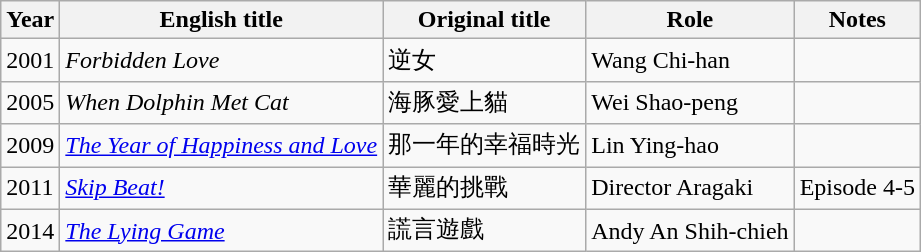<table class="wikitable sortable">
<tr>
<th>Year</th>
<th>English title</th>
<th>Original title</th>
<th>Role</th>
<th class="unsortable">Notes</th>
</tr>
<tr>
<td>2001</td>
<td><em>Forbidden Love</em></td>
<td>逆女</td>
<td>Wang Chi-han</td>
<td></td>
</tr>
<tr>
<td>2005</td>
<td><em>When Dolphin Met Cat</em></td>
<td>海豚愛上貓</td>
<td>Wei Shao-peng</td>
<td></td>
</tr>
<tr>
<td>2009</td>
<td><em><a href='#'>The Year of Happiness and Love</a></em></td>
<td>那一年的幸福時光</td>
<td>Lin Ying-hao</td>
<td></td>
</tr>
<tr>
<td>2011</td>
<td><em><a href='#'>Skip Beat!</a></em></td>
<td>華麗的挑戰</td>
<td>Director Aragaki</td>
<td>Episode 4-5</td>
</tr>
<tr>
<td>2014</td>
<td><em><a href='#'>The Lying Game</a></em></td>
<td>謊言遊戲</td>
<td>Andy An Shih-chieh</td>
<td></td>
</tr>
</table>
